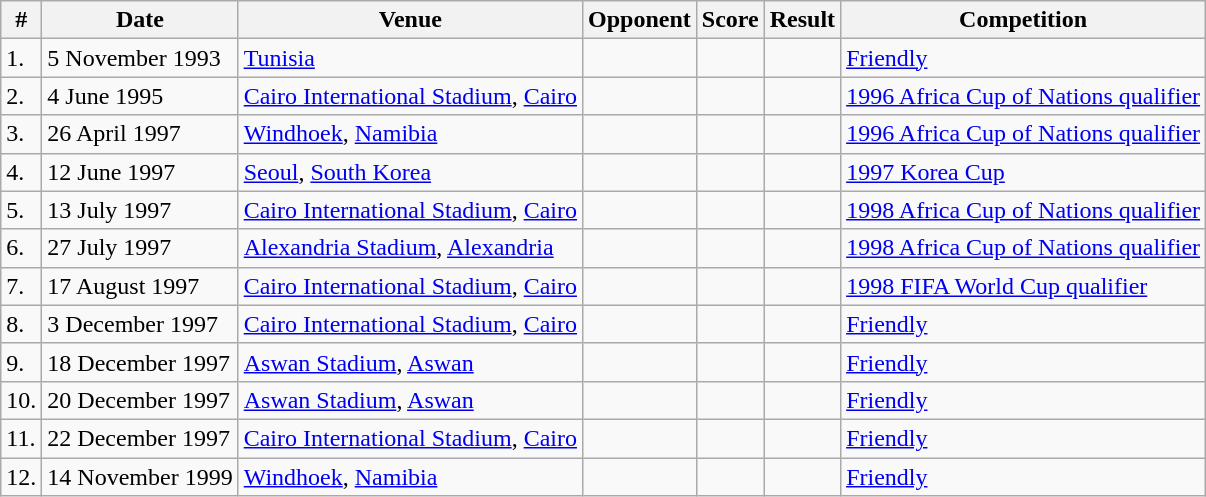<table class="wikitable collapsible">
<tr>
<th>#</th>
<th>Date</th>
<th>Venue</th>
<th>Opponent</th>
<th>Score</th>
<th>Result</th>
<th>Competition</th>
</tr>
<tr>
<td>1.</td>
<td>5 November 1993</td>
<td><a href='#'>Tunisia</a></td>
<td></td>
<td></td>
<td></td>
<td><a href='#'>Friendly</a></td>
</tr>
<tr>
<td>2.</td>
<td>4 June 1995</td>
<td><a href='#'>Cairo International Stadium</a>, <a href='#'>Cairo</a></td>
<td></td>
<td></td>
<td></td>
<td><a href='#'>1996 Africa Cup of Nations qualifier</a></td>
</tr>
<tr>
<td>3.</td>
<td>26 April 1997</td>
<td><a href='#'>Windhoek</a>, <a href='#'>Namibia</a></td>
<td></td>
<td></td>
<td></td>
<td><a href='#'>1996 Africa Cup of Nations qualifier</a></td>
</tr>
<tr>
<td>4.</td>
<td>12 June 1997</td>
<td><a href='#'>Seoul</a>, <a href='#'>South Korea</a></td>
<td></td>
<td></td>
<td></td>
<td><a href='#'>1997 Korea Cup</a></td>
</tr>
<tr>
<td>5.</td>
<td>13 July 1997</td>
<td><a href='#'>Cairo International Stadium</a>, <a href='#'>Cairo</a></td>
<td></td>
<td></td>
<td></td>
<td><a href='#'>1998 Africa Cup of Nations qualifier</a></td>
</tr>
<tr>
<td>6.</td>
<td>27 July 1997</td>
<td><a href='#'>Alexandria Stadium</a>, <a href='#'>Alexandria</a></td>
<td></td>
<td></td>
<td></td>
<td><a href='#'>1998 Africa Cup of Nations qualifier</a></td>
</tr>
<tr>
<td>7.</td>
<td>17 August 1997</td>
<td><a href='#'>Cairo International Stadium</a>, <a href='#'>Cairo</a></td>
<td></td>
<td></td>
<td></td>
<td><a href='#'>1998 FIFA World Cup qualifier</a></td>
</tr>
<tr>
<td>8.</td>
<td>3 December 1997</td>
<td><a href='#'>Cairo International Stadium</a>, <a href='#'>Cairo</a></td>
<td></td>
<td></td>
<td></td>
<td><a href='#'>Friendly</a></td>
</tr>
<tr>
<td>9.</td>
<td>18 December 1997</td>
<td><a href='#'>Aswan Stadium</a>, <a href='#'>Aswan</a></td>
<td></td>
<td></td>
<td></td>
<td><a href='#'>Friendly</a></td>
</tr>
<tr>
<td>10.</td>
<td>20 December 1997</td>
<td><a href='#'>Aswan Stadium</a>, <a href='#'>Aswan</a></td>
<td></td>
<td></td>
<td></td>
<td><a href='#'>Friendly</a></td>
</tr>
<tr>
<td>11.</td>
<td>22 December 1997</td>
<td><a href='#'>Cairo International Stadium</a>, <a href='#'>Cairo</a></td>
<td></td>
<td></td>
<td></td>
<td><a href='#'>Friendly</a></td>
</tr>
<tr>
<td>12.</td>
<td>14 November 1999</td>
<td><a href='#'>Windhoek</a>, <a href='#'>Namibia</a></td>
<td></td>
<td></td>
<td></td>
<td><a href='#'>Friendly</a></td>
</tr>
</table>
